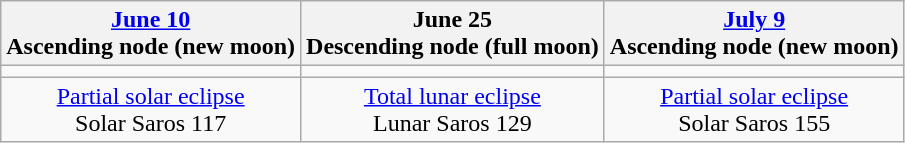<table class="wikitable">
<tr>
<th><a href='#'>June 10</a><br>Ascending node (new moon)<br></th>
<th>June 25<br>Descending node (full moon)</th>
<th><a href='#'>July 9</a><br>Ascending node (new moon)<br></th>
</tr>
<tr>
<td></td>
<td></td>
<td></td>
</tr>
<tr align=center>
<td><a href='#'>Partial solar eclipse</a><br>Solar Saros 117</td>
<td><a href='#'>Total lunar eclipse</a><br>Lunar Saros 129</td>
<td><a href='#'>Partial solar eclipse</a><br>Solar Saros 155</td>
</tr>
</table>
